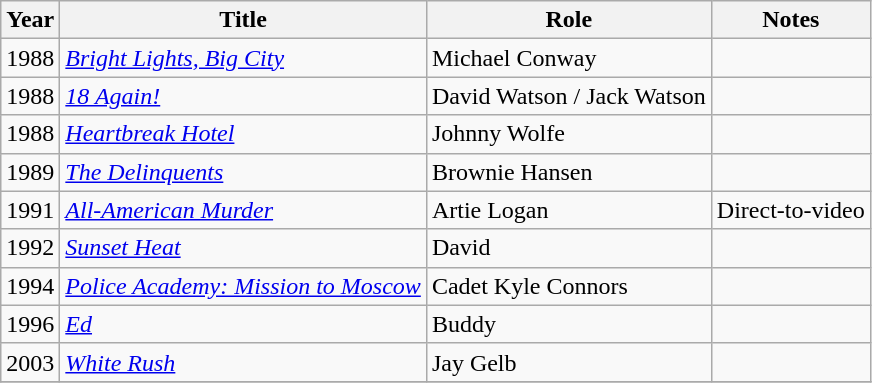<table class="wikitable sortable">
<tr>
<th>Year</th>
<th>Title</th>
<th>Role</th>
<th>Notes</th>
</tr>
<tr>
<td>1988</td>
<td><a href='#'><em>Bright Lights, Big City</em></a></td>
<td>Michael Conway</td>
<td></td>
</tr>
<tr>
<td>1988</td>
<td><em><a href='#'>18 Again!</a></em></td>
<td>David Watson / Jack Watson</td>
<td></td>
</tr>
<tr>
<td>1988</td>
<td><em><a href='#'>Heartbreak Hotel</a></em></td>
<td>Johnny Wolfe</td>
<td></td>
</tr>
<tr>
<td>1989</td>
<td><em><a href='#'>The Delinquents</a></em></td>
<td>Brownie Hansen</td>
<td></td>
</tr>
<tr>
<td>1991</td>
<td><em><a href='#'>All-American Murder</a></em></td>
<td>Artie Logan</td>
<td>Direct-to-video</td>
</tr>
<tr>
<td>1992</td>
<td><em><a href='#'>Sunset Heat</a></em></td>
<td>David</td>
<td></td>
</tr>
<tr>
<td>1994</td>
<td><em><a href='#'>Police Academy: Mission to Moscow</a></em></td>
<td>Cadet Kyle Connors</td>
<td></td>
</tr>
<tr>
<td>1996</td>
<td><em><a href='#'>Ed</a></em></td>
<td>Buddy</td>
<td></td>
</tr>
<tr>
<td>2003</td>
<td><em><a href='#'>White Rush</a></em></td>
<td>Jay Gelb</td>
<td></td>
</tr>
<tr>
</tr>
</table>
